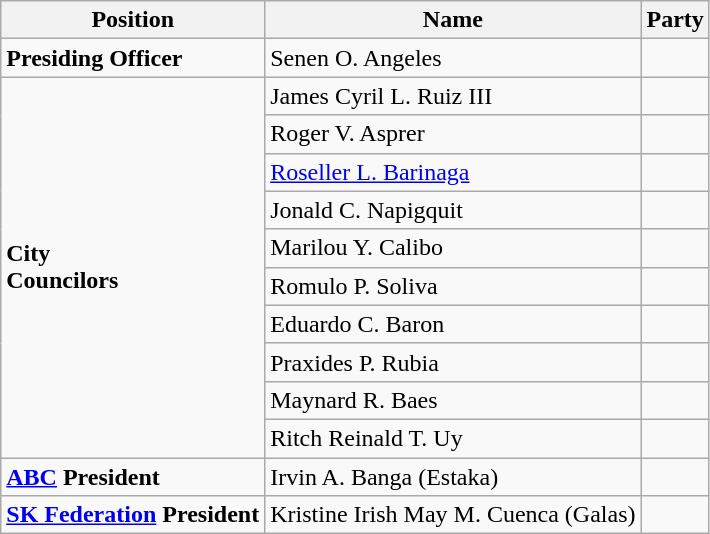<table class=wikitable>
<tr>
<th>Position</th>
<th>Name</th>
<th colspan=2>Party</th>
</tr>
<tr>
<td><strong>Presiding Officer</strong></td>
<td>Senen O. Angeles</td>
<td></td>
</tr>
<tr>
<td rowspan=10><strong>City<br>Councilors</strong></td>
<td>James Cyril L. Ruiz III</td>
<td></td>
</tr>
<tr>
<td>Roger V. Asprer</td>
<td></td>
</tr>
<tr>
<td><a href='#'>Roseller L. Barinaga</a></td>
<td></td>
</tr>
<tr>
<td>Jonald C. Napigquit</td>
<td></td>
</tr>
<tr>
<td>Marilou Y. Calibo</td>
<td></td>
</tr>
<tr>
<td>Romulo P. Soliva</td>
<td></td>
</tr>
<tr>
<td>Eduardo C. Baron</td>
<td></td>
</tr>
<tr>
<td>Praxides P. Rubia</td>
<td></td>
</tr>
<tr>
<td>Maynard R. Baes</td>
<td></td>
</tr>
<tr>
<td>Ritch Reinald T. Uy</td>
<td></td>
</tr>
<tr>
<td><strong><a href='#'>ABC</a> President</strong></td>
<td>Irvin A. Banga (Estaka)</td>
<td></td>
</tr>
<tr>
<td><strong><a href='#'>SK Federation</a> President</strong></td>
<td>Kristine Irish May M. Cuenca (Galas)</td>
<td></td>
</tr>
</table>
